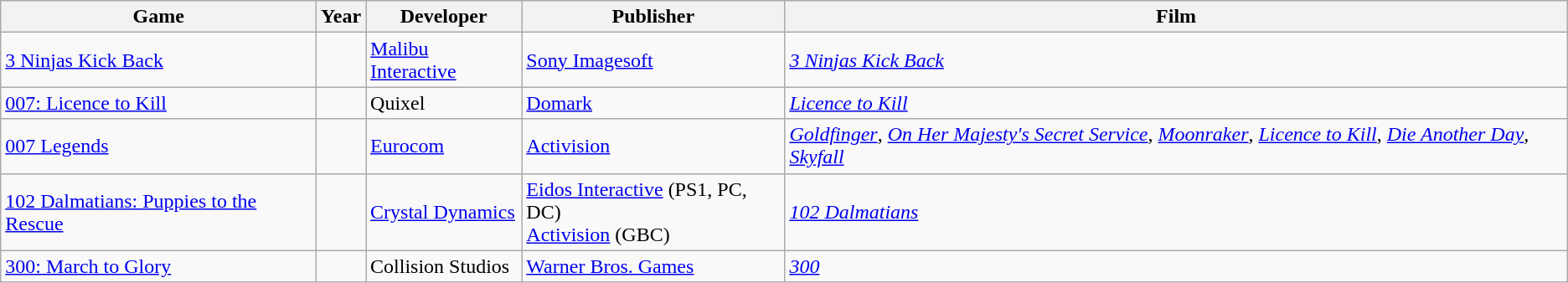<table class="wikitable sortable">
<tr>
<th>Game</th>
<th>Year</th>
<th>Developer</th>
<th>Publisher</th>
<th>Film</th>
</tr>
<tr>
<td><a href='#'>3 Ninjas Kick Back</a></td>
<td></td>
<td><a href='#'>Malibu Interactive</a></td>
<td><a href='#'>Sony Imagesoft</a></td>
<td><em><a href='#'>3 Ninjas Kick Back</a></em></td>
</tr>
<tr>
<td><a href='#'>007: Licence to Kill</a></td>
<td></td>
<td>Quixel</td>
<td><a href='#'>Domark</a></td>
<td><em><a href='#'>Licence to Kill</a></em></td>
</tr>
<tr>
<td><a href='#'>007 Legends</a></td>
<td></td>
<td><a href='#'>Eurocom</a></td>
<td><a href='#'>Activision</a></td>
<td><em><a href='#'>Goldfinger</a></em>, <em><a href='#'>On Her Majesty's Secret Service</a></em>, <em><a href='#'>Moonraker</a></em>, <em><a href='#'>Licence to Kill</a></em>, <em><a href='#'>Die Another Day</a></em>, <em><a href='#'>Skyfall</a></em></td>
</tr>
<tr>
<td><a href='#'>102 Dalmatians: Puppies to the Rescue</a></td>
<td></td>
<td><a href='#'>Crystal Dynamics</a></td>
<td><a href='#'>Eidos Interactive</a> (PS1, PC, DC) <br> <a href='#'>Activision</a> (GBC)</td>
<td><em><a href='#'>102 Dalmatians</a></em></td>
</tr>
<tr>
<td><a href='#'>300: March to Glory</a></td>
<td></td>
<td>Collision Studios</td>
<td><a href='#'>Warner Bros. Games</a></td>
<td><em><a href='#'>300</a></em></td>
</tr>
</table>
